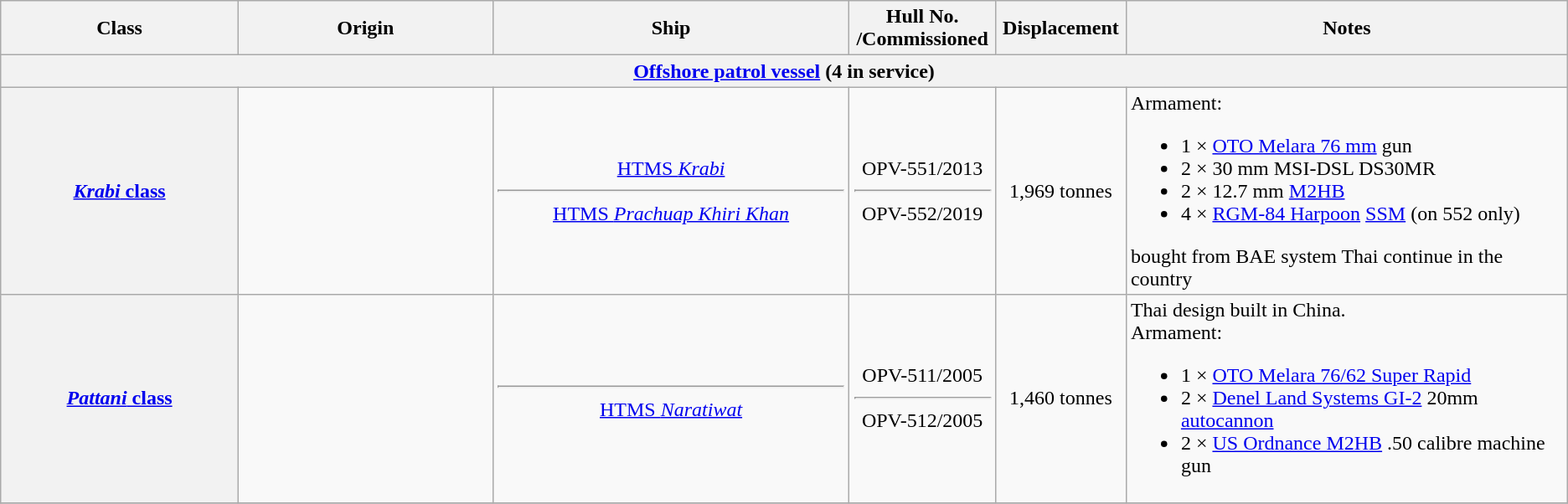<table class="wikitable">
<tr>
<th style="text-align:centre; width:14%;">Class</th>
<th style="text-align:centre; width:15%;">Origin</th>
<th style="text-align:centre; width:21%;">Ship</th>
<th style="text-align:center; width:4%;">Hull No.<br>/Commissioned</th>
<th style="text-align:centre; width:4%;">Displacement</th>
<th style="text-align:centre; width:26%;">Notes</th>
</tr>
<tr>
<th colspan="7"><a href='#'>Offshore patrol vessel</a> (4 in service)</th>
</tr>
<tr>
<th style="text-align:centre; width:12%;"><a href='#'><em>Krabi</em> class</a></th>
<td></td>
<td ! style="text-align:center;"><a href='#'>HTMS <em>Krabi</em></a><hr><a href='#'>HTMS <em>Prachuap Khiri Khan</em></a></td>
<td ! style="text-align:center;">OPV-551/2013<hr>OPV-552/2019</td>
<td ! style="text-align:center;">1,969 tonnes</td>
<td>Armament:<br><ul><li>1 × <a href='#'>OTO Melara 76 mm</a> gun</li><li>2 × 30 mm MSI-DSL DS30MR</li><li>2 × 12.7 mm <a href='#'>M2HB</a></li><li>4 × <a href='#'>RGM-84 Harpoon</a> <a href='#'>SSM</a> (on 552 only)</li></ul>bought from BAE system Thai continue in the country</td>
</tr>
<tr>
<th style="text-align:centre;"><a href='#'><em>Pattani</em> class</a></th>
<td></td>
<td ! style="text-align:center;"><hr><a href='#'>HTMS <em>Naratiwat</em></a></td>
<td ! style="text-align:center;">OPV-511/2005<hr>OPV-512/2005</td>
<td ! style="text-align:center;">1,460 tonnes</td>
<td>Thai design built in China.<br>Armament:<ul><li>1 × <a href='#'>OTO Melara 76/62 Super Rapid</a></li><li>2 × <a href='#'>Denel Land Systems GI-2</a> 20mm <a href='#'>autocannon</a></li><li>2 × <a href='#'>US Ordnance M2HB</a> .50 calibre machine gun</li></ul></td>
</tr>
<tr>
</tr>
</table>
